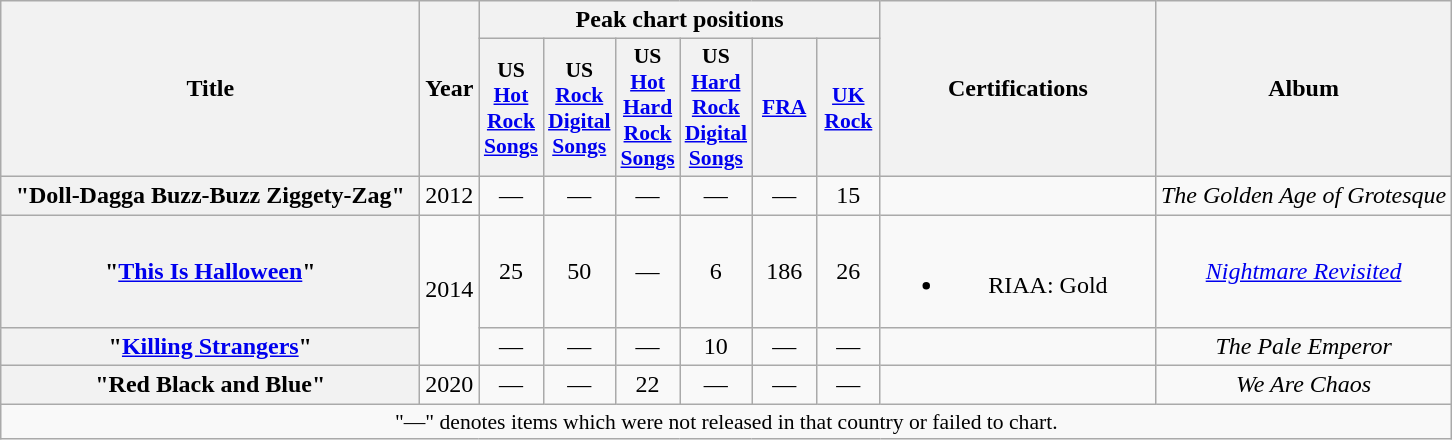<table class="wikitable plainrowheaders" style="text-align:center">
<tr>
<th scope="col" rowspan="2" style="width:17em;">Title</th>
<th scope="col" rowspan="2">Year</th>
<th scope="col" colspan="6">Peak chart positions</th>
<th scope="col" rowspan="2" style="width:11em;">Certifications</th>
<th scope="col" rowspan="2">Album</th>
</tr>
<tr>
<th scope="col" style="width:2.5em;font-size:90%;">US <a href='#'>Hot Rock Songs</a><br></th>
<th scope="col" style="width:2.5em;font-size:90%;">US <a href='#'>Rock Digital Songs</a><br></th>
<th scope="col" style="width:2.5em;font-size:90%;">US <a href='#'>Hot Hard Rock Songs</a><br></th>
<th scope="col" style="width:2.5em;font-size:90%;">US <a href='#'>Hard Rock Digital Songs</a><br></th>
<th scope="col" style="width:2.5em; font-size:90%;"><a href='#'>FRA</a><br></th>
<th scope="col" style="width:2.5em;font-size:90%;"><a href='#'>UK Rock</a><br></th>
</tr>
<tr>
<th scope="row">"Doll-Dagga Buzz-Buzz Ziggety-Zag"</th>
<td>2012</td>
<td>—</td>
<td>—</td>
<td>—</td>
<td>—</td>
<td>—</td>
<td>15</td>
<td></td>
<td><em>The Golden Age of Grotesque</em></td>
</tr>
<tr>
<th scope="row">"<a href='#'>This Is Halloween</a>"</th>
<td rowspan="2">2014</td>
<td>25</td>
<td>50</td>
<td>—</td>
<td>6</td>
<td>186</td>
<td>26</td>
<td><br><ul><li>RIAA: Gold</li></ul></td>
<td><em><a href='#'>Nightmare Revisited</a></em></td>
</tr>
<tr>
<th scope="row">"<a href='#'>Killing Strangers</a>"</th>
<td>—</td>
<td>—</td>
<td>—</td>
<td>10</td>
<td>—</td>
<td>—</td>
<td></td>
<td><em>The Pale Emperor</em></td>
</tr>
<tr>
<th scope="row">"Red Black and Blue"</th>
<td>2020</td>
<td>—</td>
<td>—</td>
<td>22</td>
<td>—</td>
<td>—</td>
<td>—</td>
<td></td>
<td><em>We Are Chaos</em></td>
</tr>
<tr>
<td colspan="10" style="font-size:90%">"—" denotes items which were not released in that country or failed to chart.</td>
</tr>
</table>
